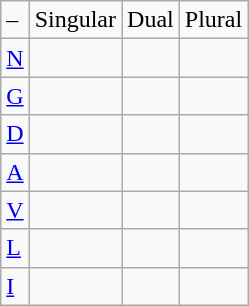<table class="wikitable">
<tr>
<td>–</td>
<td>Singular</td>
<td>Dual</td>
<td>Plural</td>
</tr>
<tr>
<td><a href='#'>N</a></td>
<td><br><em></em></td>
<td><br><em></em></td>
<td><br><em></em></td>
</tr>
<tr>
<td><a href='#'>G</a></td>
<td><br><em></em></td>
<td><br><em></em></td>
<td><br><em></em></td>
</tr>
<tr>
<td><a href='#'>D</a></td>
<td><br><em></em></td>
<td><br><em></em></td>
<td><br><em></em></td>
</tr>
<tr>
<td><a href='#'>A</a></td>
<td><br><em></em></td>
<td><br><em></em></td>
<td><br><em></em></td>
</tr>
<tr>
<td><a href='#'>V</a></td>
<td><br><em></em></td>
<td><br><em></em></td>
<td><br><em></em></td>
</tr>
<tr>
<td><a href='#'>L</a></td>
<td><br><em></em></td>
<td><br><em></em></td>
<td><br><em></em></td>
</tr>
<tr>
<td><a href='#'>I</a></td>
<td><br><em></em></td>
<td><br><em></em></td>
<td><br><em></em></td>
</tr>
</table>
